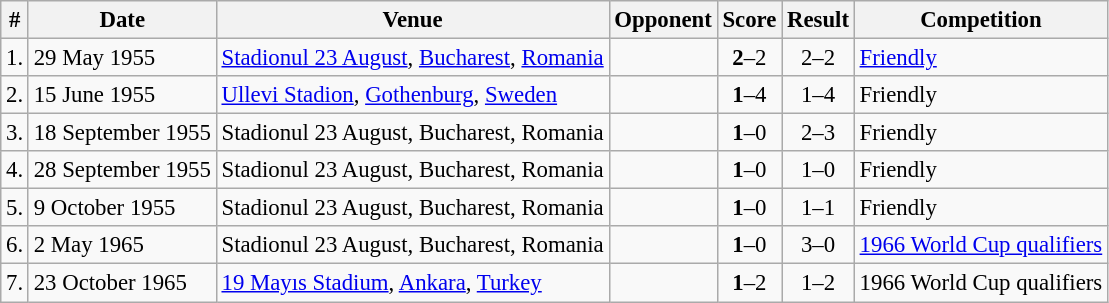<table class="wikitable" style="font-size: 95%;">
<tr>
<th>#</th>
<th>Date</th>
<th>Venue</th>
<th>Opponent</th>
<th>Score</th>
<th>Result</th>
<th>Competition</th>
</tr>
<tr>
<td>1.</td>
<td>29 May 1955</td>
<td><a href='#'>Stadionul 23 August</a>, <a href='#'>Bucharest</a>, <a href='#'>Romania</a></td>
<td></td>
<td align="center"><strong>2</strong>–2</td>
<td align="center">2–2</td>
<td><a href='#'>Friendly</a></td>
</tr>
<tr>
<td>2.</td>
<td>15 June 1955</td>
<td><a href='#'>Ullevi Stadion</a>, <a href='#'>Gothenburg</a>, <a href='#'>Sweden</a></td>
<td></td>
<td align="center"><strong>1</strong>–4</td>
<td align="center">1–4</td>
<td>Friendly</td>
</tr>
<tr>
<td>3.</td>
<td>18 September 1955</td>
<td>Stadionul 23 August, Bucharest, Romania</td>
<td></td>
<td align="center"><strong>1</strong>–0</td>
<td align="center">2–3</td>
<td>Friendly</td>
</tr>
<tr>
<td>4.</td>
<td>28 September 1955</td>
<td>Stadionul 23 August, Bucharest, Romania</td>
<td></td>
<td align="center"><strong>1</strong>–0</td>
<td align="center">1–0</td>
<td>Friendly</td>
</tr>
<tr>
<td>5.</td>
<td>9 October 1955</td>
<td>Stadionul 23 August, Bucharest, Romania</td>
<td></td>
<td align="center"><strong>1</strong>–0</td>
<td align="center">1–1</td>
<td>Friendly</td>
</tr>
<tr>
<td>6.</td>
<td>2 May 1965</td>
<td>Stadionul 23 August, Bucharest, Romania</td>
<td></td>
<td align="center"><strong>1</strong>–0</td>
<td align="center">3–0</td>
<td><a href='#'>1966 World Cup qualifiers</a></td>
</tr>
<tr>
<td>7.</td>
<td>23 October 1965</td>
<td><a href='#'>19 Mayıs Stadium</a>, <a href='#'>Ankara</a>, <a href='#'>Turkey</a></td>
<td></td>
<td align="center"><strong>1</strong>–2</td>
<td align="center">1–2</td>
<td>1966 World Cup qualifiers</td>
</tr>
</table>
